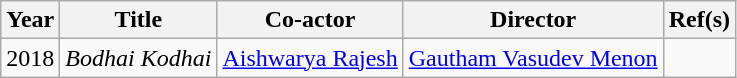<table class="wikitable plainrowheaders" style="text-align: left;">
<tr>
<th scope="col">Year</th>
<th scope="col">Title</th>
<th scope="col">Co-actor</th>
<th scope="col">Director</th>
<th scope="col" class="unsortable">Ref(s)</th>
</tr>
<tr>
<td>2018</td>
<td><em>Bodhai Kodhai</em></td>
<td><a href='#'>Aishwarya Rajesh</a></td>
<td><a href='#'>Gautham Vasudev Menon</a></td>
<td></td>
</tr>
</table>
